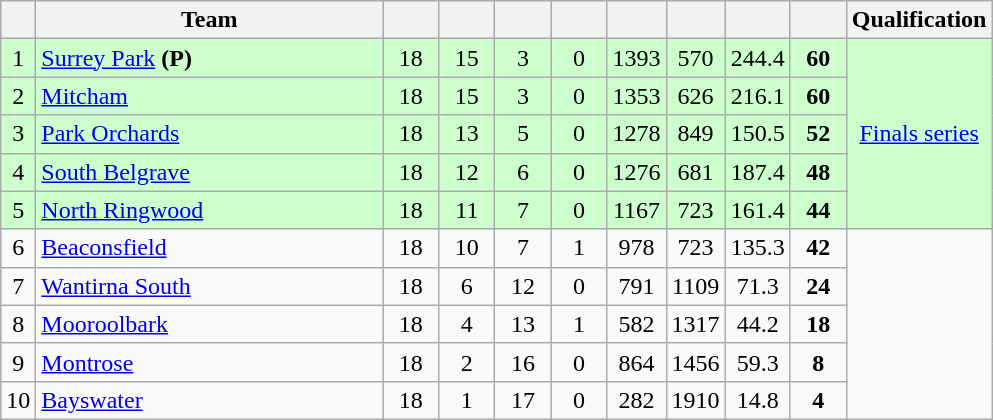<table class="wikitable" style="text-align:center; margin-bottom:0">
<tr>
<th style="width:10px"></th>
<th style="width:35%;">Team</th>
<th style="width:30px;"></th>
<th style="width:30px;"></th>
<th style="width:30px;"></th>
<th style="width:30px;"></th>
<th style="width:30px;"></th>
<th style="width:30px;"></th>
<th style="width:30px;"></th>
<th style="width:30px;"></th>
<th>Qualification</th>
</tr>
<tr style="background:#ccffcc;">
<td>1</td>
<td style="text-align:left;"><a href='#'>Surrey Park</a> <strong>(P)</strong></td>
<td>18</td>
<td>15</td>
<td>3</td>
<td>0</td>
<td>1393</td>
<td>570</td>
<td>244.4</td>
<td><strong>60</strong></td>
<td rowspan=5><a href='#'>Finals series</a></td>
</tr>
<tr style="background:#ccffcc;">
<td>2</td>
<td style="text-align:left;"><a href='#'>Mitcham</a></td>
<td>18</td>
<td>15</td>
<td>3</td>
<td>0</td>
<td>1353</td>
<td>626</td>
<td>216.1</td>
<td><strong>60</strong></td>
</tr>
<tr style="background:#ccffcc;">
<td>3</td>
<td style="text-align:left;"><a href='#'>Park Orchards</a></td>
<td>18</td>
<td>13</td>
<td>5</td>
<td>0</td>
<td>1278</td>
<td>849</td>
<td>150.5</td>
<td><strong>52</strong></td>
</tr>
<tr style="background:#ccffcc;">
<td>4</td>
<td style="text-align:left;"><a href='#'>South Belgrave</a></td>
<td>18</td>
<td>12</td>
<td>6</td>
<td>0</td>
<td>1276</td>
<td>681</td>
<td>187.4</td>
<td><strong>48</strong></td>
</tr>
<tr style="background:#ccffcc;">
<td>5</td>
<td style="text-align:left;"><a href='#'>North Ringwood</a></td>
<td>18</td>
<td>11</td>
<td>7</td>
<td>0</td>
<td>1167</td>
<td>723</td>
<td>161.4</td>
<td><strong>44</strong></td>
</tr>
<tr>
<td>6</td>
<td style="text-align:left;"><a href='#'>Beaconsfield</a></td>
<td>18</td>
<td>10</td>
<td>7</td>
<td>1</td>
<td>978</td>
<td>723</td>
<td>135.3</td>
<td><strong>42</strong></td>
<td rowspan=5></td>
</tr>
<tr>
<td>7</td>
<td style="text-align:left;"><a href='#'>Wantirna South</a></td>
<td>18</td>
<td>6</td>
<td>12</td>
<td>0</td>
<td>791</td>
<td>1109</td>
<td>71.3</td>
<td><strong>24</strong></td>
</tr>
<tr>
<td>8</td>
<td style="text-align:left;"><a href='#'>Mooroolbark</a></td>
<td>18</td>
<td>4</td>
<td>13</td>
<td>1</td>
<td>582</td>
<td>1317</td>
<td>44.2</td>
<td><strong>18</strong></td>
</tr>
<tr>
<td>9</td>
<td style="text-align:left;"><a href='#'>Montrose</a></td>
<td>18</td>
<td>2</td>
<td>16</td>
<td>0</td>
<td>864</td>
<td>1456</td>
<td>59.3</td>
<td><strong>8</strong></td>
</tr>
<tr>
<td>10</td>
<td style="text-align:left;"><a href='#'>Bayswater</a></td>
<td>18</td>
<td>1</td>
<td>17</td>
<td>0</td>
<td>282</td>
<td>1910</td>
<td>14.8</td>
<td><strong>4</strong></td>
</tr>
</table>
